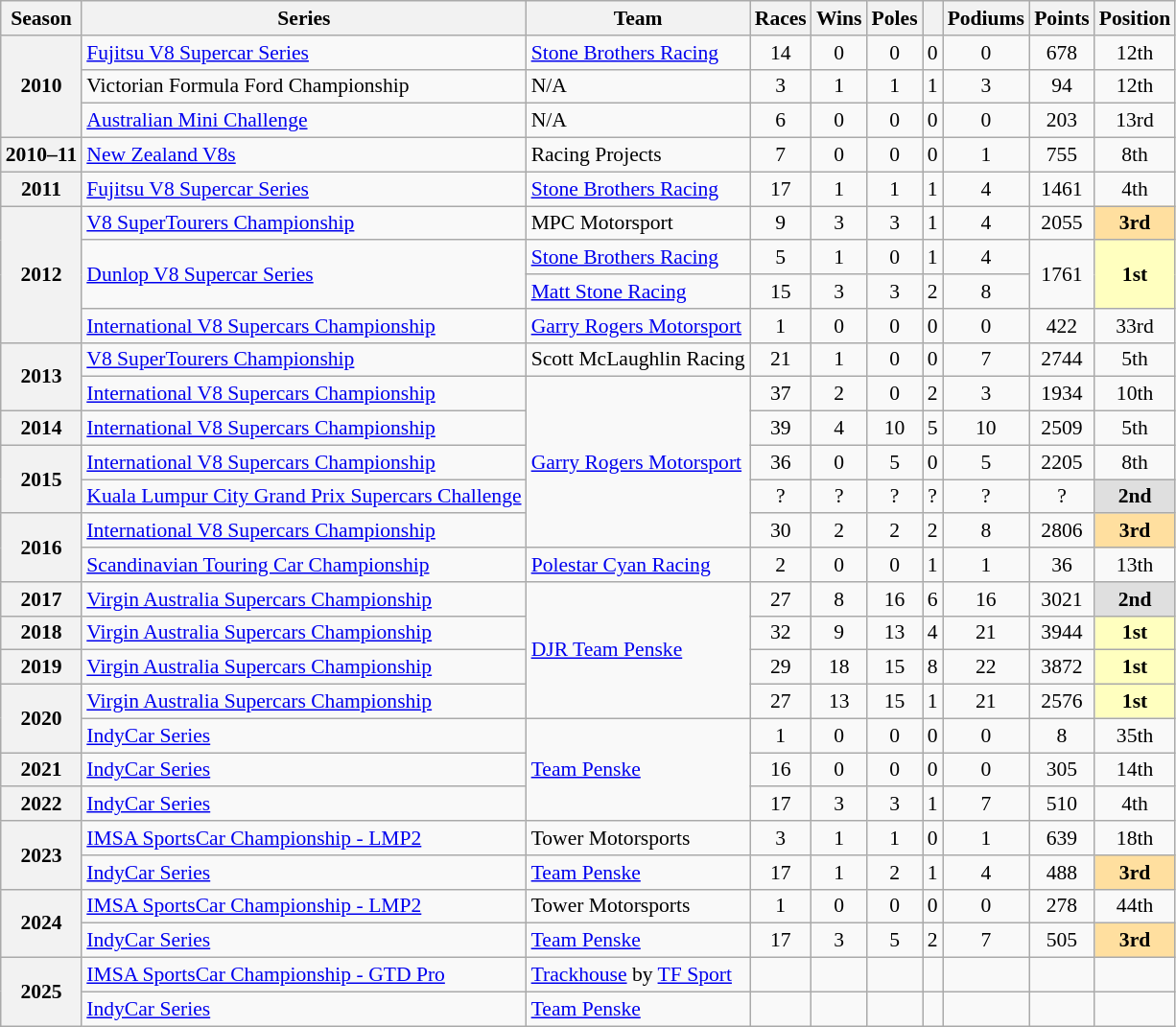<table class="wikitable" style="font-size: 90%; text-align:center;">
<tr>
<th>Season</th>
<th>Series</th>
<th>Team</th>
<th>Races</th>
<th>Wins</th>
<th>Poles</th>
<th></th>
<th>Podiums</th>
<th>Points</th>
<th>Position</th>
</tr>
<tr>
<th rowspan="3">2010</th>
<td align="left"><a href='#'>Fujitsu V8 Supercar Series</a></td>
<td align="left"><a href='#'>Stone Brothers Racing</a></td>
<td>14</td>
<td>0</td>
<td>0</td>
<td>0</td>
<td>0</td>
<td>678</td>
<td>12th</td>
</tr>
<tr>
<td align="left">Victorian Formula Ford Championship</td>
<td align="left">N/A</td>
<td>3</td>
<td>1</td>
<td>1</td>
<td>1</td>
<td>3</td>
<td>94</td>
<td>12th</td>
</tr>
<tr>
<td align="left"><a href='#'>Australian Mini Challenge</a></td>
<td align="left">N/A</td>
<td>6</td>
<td>0</td>
<td>0</td>
<td>0</td>
<td>0</td>
<td>203</td>
<td>13rd</td>
</tr>
<tr>
<th>2010–11</th>
<td align="left"><a href='#'>New Zealand V8s</a></td>
<td align="left">Racing Projects</td>
<td>7</td>
<td>0</td>
<td>0</td>
<td>0</td>
<td>1</td>
<td>755</td>
<td>8th</td>
</tr>
<tr>
<th>2011</th>
<td align="left"><a href='#'>Fujitsu V8 Supercar Series</a></td>
<td align="left"><a href='#'>Stone Brothers Racing</a></td>
<td>17</td>
<td>1</td>
<td>1</td>
<td>1</td>
<td>4</td>
<td>1461</td>
<td>4th</td>
</tr>
<tr>
<th rowspan="4">2012</th>
<td align="left"><a href='#'>V8 SuperTourers Championship</a></td>
<td align="left">MPC Motorsport</td>
<td>9</td>
<td>3</td>
<td>3</td>
<td>1</td>
<td>4</td>
<td>2055</td>
<td style="background:#FFDF9F"><strong>3rd</strong></td>
</tr>
<tr>
<td rowspan="2" align="left"><a href='#'>Dunlop V8 Supercar Series</a></td>
<td align="left"><a href='#'>Stone Brothers Racing</a></td>
<td>5</td>
<td>1</td>
<td>0</td>
<td>1</td>
<td>4</td>
<td rowspan="2">1761</td>
<td rowspan="2" style="background:#FFFFBF"><strong>1st</strong></td>
</tr>
<tr>
<td align="left"><a href='#'>Matt Stone Racing</a></td>
<td>15</td>
<td>3</td>
<td>3</td>
<td>2</td>
<td>8</td>
</tr>
<tr>
<td align="left"><a href='#'>International V8 Supercars Championship</a></td>
<td align="left"><a href='#'>Garry Rogers Motorsport</a></td>
<td>1</td>
<td>0</td>
<td>0</td>
<td>0</td>
<td>0</td>
<td>422</td>
<td>33rd</td>
</tr>
<tr>
<th rowspan="2">2013</th>
<td align="left"><a href='#'>V8 SuperTourers Championship</a></td>
<td align="left">Scott McLaughlin Racing</td>
<td>21</td>
<td>1</td>
<td>0</td>
<td>0</td>
<td>7</td>
<td>2744</td>
<td>5th</td>
</tr>
<tr>
<td align="left"><a href='#'>International V8 Supercars Championship</a></td>
<td rowspan="5" align="left"><a href='#'>Garry Rogers Motorsport</a></td>
<td>37</td>
<td>2</td>
<td>0</td>
<td>2</td>
<td>3</td>
<td>1934</td>
<td>10th</td>
</tr>
<tr>
<th>2014</th>
<td align="left"><a href='#'>International V8 Supercars Championship</a></td>
<td>39</td>
<td>4</td>
<td>10</td>
<td>5</td>
<td>10</td>
<td>2509</td>
<td>5th</td>
</tr>
<tr>
<th rowspan="2">2015</th>
<td align="left"><a href='#'>International V8 Supercars Championship</a></td>
<td>36</td>
<td>0</td>
<td>5</td>
<td>0</td>
<td>5</td>
<td>2205</td>
<td>8th</td>
</tr>
<tr>
<td align="left"><a href='#'>Kuala Lumpur City Grand Prix Supercars Challenge</a></td>
<td>?</td>
<td>?</td>
<td>?</td>
<td>?</td>
<td>?</td>
<td>?</td>
<td style="background:#DFDFDF"><strong>2nd</strong></td>
</tr>
<tr>
<th rowspan="2">2016</th>
<td align="left"><a href='#'>International V8 Supercars Championship</a></td>
<td>30</td>
<td>2</td>
<td>2</td>
<td>2</td>
<td>8</td>
<td>2806</td>
<td style="background:#FFDF9F"><strong>3rd</strong></td>
</tr>
<tr>
<td align="left"><a href='#'>Scandinavian Touring Car Championship</a></td>
<td align="left"><a href='#'>Polestar Cyan Racing</a></td>
<td>2</td>
<td>0</td>
<td>0</td>
<td>1</td>
<td>1</td>
<td>36</td>
<td>13th</td>
</tr>
<tr>
<th>2017</th>
<td align="left"><a href='#'>Virgin Australia Supercars Championship</a></td>
<td rowspan="4" align="left"><a href='#'>DJR Team Penske</a></td>
<td>27</td>
<td>8</td>
<td>16</td>
<td>6</td>
<td>16</td>
<td>3021</td>
<td style="background:#DFDFDF"><strong>2nd</strong></td>
</tr>
<tr>
<th>2018</th>
<td align="left"><a href='#'>Virgin Australia Supercars Championship</a></td>
<td>32</td>
<td>9</td>
<td>13</td>
<td>4</td>
<td>21</td>
<td>3944</td>
<td style="background:#FFFFBF"><strong>1st</strong></td>
</tr>
<tr>
<th>2019</th>
<td align="left"><a href='#'>Virgin Australia Supercars Championship</a></td>
<td>29</td>
<td>18</td>
<td>15</td>
<td>8</td>
<td>22</td>
<td>3872</td>
<td style="background:#FFFFBF"><strong>1st</strong></td>
</tr>
<tr>
<th rowspan="2">2020</th>
<td align="left"><a href='#'>Virgin Australia Supercars Championship</a></td>
<td>27</td>
<td>13</td>
<td>15</td>
<td>1</td>
<td>21</td>
<td>2576</td>
<td style="background:#FFFFBF"><strong>1st</strong></td>
</tr>
<tr>
<td align="left"><a href='#'>IndyCar Series</a></td>
<td rowspan="3" align="left"><a href='#'>Team Penske</a></td>
<td>1</td>
<td>0</td>
<td>0</td>
<td>0</td>
<td>0</td>
<td>8</td>
<td>35th</td>
</tr>
<tr>
<th>2021</th>
<td align="left"><a href='#'>IndyCar Series</a></td>
<td>16</td>
<td>0</td>
<td>0</td>
<td>0</td>
<td>0</td>
<td>305</td>
<td>14th</td>
</tr>
<tr>
<th>2022</th>
<td align="left"><a href='#'>IndyCar Series</a></td>
<td>17</td>
<td>3</td>
<td>3</td>
<td>1</td>
<td>7</td>
<td>510</td>
<td>4th</td>
</tr>
<tr>
<th rowspan="2">2023</th>
<td align="left"><a href='#'>IMSA SportsCar Championship - LMP2</a></td>
<td align="left">Tower Motorsports</td>
<td>3</td>
<td>1</td>
<td>1</td>
<td>0</td>
<td>1</td>
<td>639</td>
<td>18th</td>
</tr>
<tr>
<td align="left"><a href='#'>IndyCar Series</a></td>
<td align="left"><a href='#'>Team Penske</a></td>
<td>17</td>
<td>1</td>
<td>2</td>
<td>1</td>
<td>4</td>
<td>488</td>
<td style="background:#FFDF9F"><strong>3rd</strong></td>
</tr>
<tr>
<th rowspan="2">2024</th>
<td align="left"><a href='#'>IMSA SportsCar Championship - LMP2</a></td>
<td align="left">Tower Motorsports</td>
<td>1</td>
<td>0</td>
<td>0</td>
<td>0</td>
<td>0</td>
<td>278</td>
<td>44th</td>
</tr>
<tr>
<td align="left"><a href='#'>IndyCar Series</a></td>
<td align="left"><a href='#'>Team Penske</a></td>
<td>17</td>
<td>3</td>
<td>5</td>
<td>2</td>
<td>7</td>
<td>505</td>
<td style="background:#FFDF9F"><strong>3rd</strong></td>
</tr>
<tr>
<th rowspan="2">2025</th>
<td align="left"><a href='#'>IMSA SportsCar Championship - GTD Pro</a></td>
<td align="left"><a href='#'>Trackhouse</a> by <a href='#'>TF Sport</a></td>
<td></td>
<td></td>
<td></td>
<td></td>
<td></td>
<td></td>
<td></td>
</tr>
<tr>
<td align="left"><a href='#'>IndyCar Series</a></td>
<td align="left"><a href='#'>Team Penske</a></td>
<td></td>
<td></td>
<td></td>
<td></td>
<td></td>
<td></td>
</tr>
</table>
